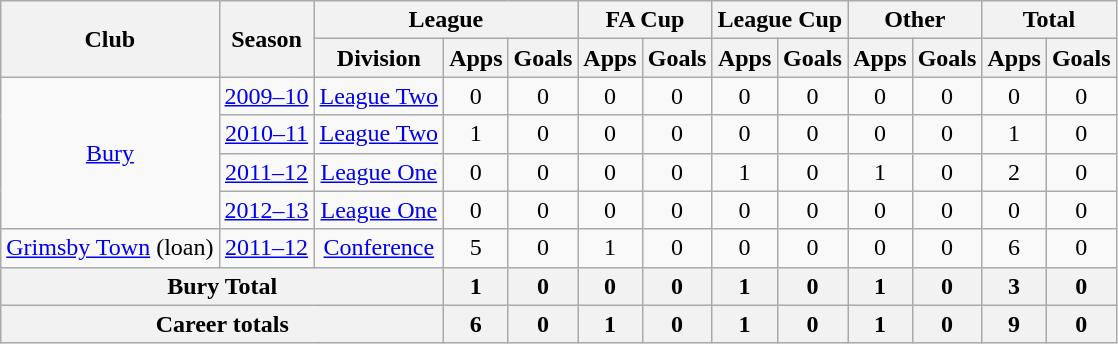<table class="wikitable" style="text-align: center;">
<tr>
<th rowspan="2">Club</th>
<th rowspan="2">Season</th>
<th colspan="3">League</th>
<th colspan="2">FA Cup</th>
<th colspan="2">League Cup</th>
<th colspan="2">Other</th>
<th colspan="2">Total</th>
</tr>
<tr>
<th>Division</th>
<th>Apps</th>
<th>Goals</th>
<th>Apps</th>
<th>Goals</th>
<th>Apps</th>
<th>Goals</th>
<th>Apps</th>
<th>Goals</th>
<th>Apps</th>
<th>Goals</th>
</tr>
<tr>
<td rowspan="4" valign="center"><a href='#'>Bury</a></td>
<td><a href='#'>2009–10</a></td>
<td><a href='#'>League Two</a></td>
<td>0</td>
<td>0</td>
<td>0</td>
<td>0</td>
<td>0</td>
<td>0</td>
<td>0</td>
<td>0</td>
<td>0</td>
<td>0</td>
</tr>
<tr>
<td><a href='#'>2010–11</a></td>
<td><a href='#'>League Two</a></td>
<td>1</td>
<td>0</td>
<td>0</td>
<td>0</td>
<td>0</td>
<td>0</td>
<td>0</td>
<td>0</td>
<td>1</td>
<td>0</td>
</tr>
<tr>
<td><a href='#'>2011–12</a></td>
<td><a href='#'>League One</a></td>
<td>0</td>
<td>0</td>
<td>0</td>
<td>0</td>
<td>1</td>
<td>0</td>
<td>1</td>
<td>0</td>
<td>2</td>
<td>0</td>
</tr>
<tr>
<td><a href='#'>2012–13</a></td>
<td><a href='#'>League One</a></td>
<td>0</td>
<td>0</td>
<td>0</td>
<td>0</td>
<td>0</td>
<td>0</td>
<td>0</td>
<td>0</td>
<td>0</td>
<td>0</td>
</tr>
<tr>
<td rowspan="1" valign="center"><a href='#'>Grimsby Town</a> (loan)</td>
<td><a href='#'>2011–12</a></td>
<td><a href='#'>Conference</a></td>
<td>5</td>
<td>0</td>
<td>1</td>
<td>0</td>
<td>0</td>
<td>0</td>
<td>0</td>
<td>0</td>
<td>6</td>
<td>0</td>
</tr>
<tr>
<th colspan="3">Bury Total</th>
<th>1</th>
<th>0</th>
<th>0</th>
<th>0</th>
<th>1</th>
<th>0</th>
<th>1</th>
<th>0</th>
<th>3</th>
<th>0</th>
</tr>
<tr>
<th colspan="3">Career totals</th>
<th>6</th>
<th>0</th>
<th>1</th>
<th>0</th>
<th>1</th>
<th>0</th>
<th>1</th>
<th>0</th>
<th>9</th>
<th>0</th>
</tr>
</table>
